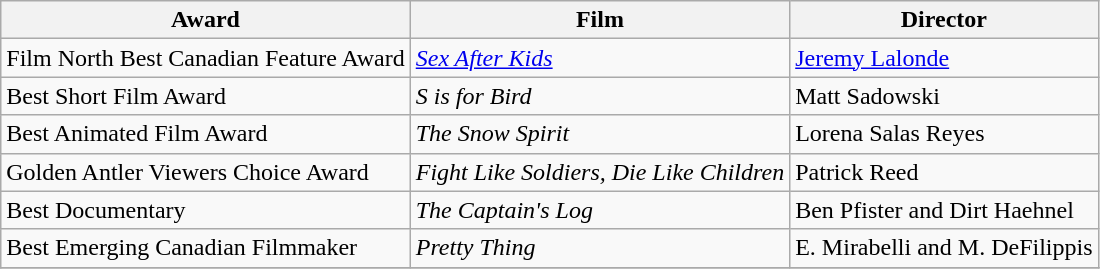<table class="wikitable">
<tr>
<th><strong>Award</strong></th>
<th><strong>Film</strong></th>
<th><strong>Director</strong></th>
</tr>
<tr>
<td>Film North Best Canadian Feature Award</td>
<td><em><a href='#'>Sex After Kids</a></em></td>
<td><a href='#'>Jeremy Lalonde</a></td>
</tr>
<tr>
<td>Best Short Film Award</td>
<td><em>S is for Bird</em></td>
<td>Matt Sadowski</td>
</tr>
<tr>
<td>Best Animated Film Award</td>
<td><em>The Snow Spirit</em></td>
<td>Lorena Salas Reyes</td>
</tr>
<tr>
<td>Golden Antler Viewers Choice Award</td>
<td><em>Fight Like Soldiers, Die Like Children</em></td>
<td>Patrick Reed</td>
</tr>
<tr>
<td>Best Documentary</td>
<td><em>The Captain's Log</em></td>
<td>Ben Pfister and Dirt Haehnel</td>
</tr>
<tr>
<td>Best Emerging Canadian Filmmaker</td>
<td><em>Pretty Thing</em></td>
<td>E. Mirabelli and M. DeFilippis</td>
</tr>
<tr>
</tr>
</table>
